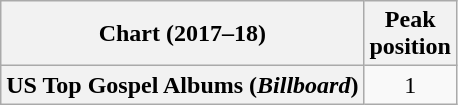<table class="wikitable sortable plainrowheaders" style="text-align:center">
<tr>
<th scope="col">Chart (2017–18)</th>
<th scope="col">Peak<br> position</th>
</tr>
<tr>
<th scope="row">US Top Gospel Albums (<em>Billboard</em>)</th>
<td>1</td>
</tr>
</table>
